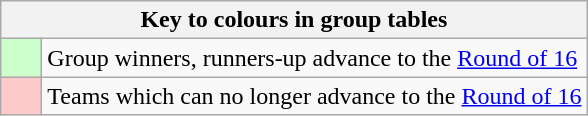<table class="wikitable" style="text-align: center;">
<tr>
<th colspan=2>Key to colours in group tables</th>
</tr>
<tr>
<td bgcolor=#ccffcc style="width: 20px;"></td>
<td align=left>Group winners, runners-up advance to the <a href='#'>Round of 16</a></td>
</tr>
<tr>
<td bgcolor=#FDCBCC style="width: 20px;"></td>
<td align=left>Teams which can no longer advance to the <a href='#'>Round of 16</a></td>
</tr>
</table>
